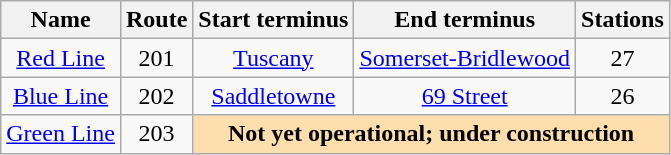<table class="wikitable" style="text-align:center;">
<tr>
<th>Name</th>
<th>Route </th>
<th>Start terminus</th>
<th>End terminus</th>
<th>Stations</th>
</tr>
<tr>
<td><a href='#'>Red Line</a></td>
<td>201</td>
<td><a href='#'>Tuscany</a></td>
<td><a href='#'>Somerset-Bridlewood</a></td>
<td>27</td>
</tr>
<tr>
<td><a href='#'>Blue Line</a></td>
<td>202</td>
<td><a href='#'>Saddletowne</a></td>
<td><a href='#'>69 Street</a></td>
<td>26</td>
</tr>
<tr>
<td><a href='#'>Green Line</a></td>
<td>203</td>
<td colspan="3" style="background: #ffdead; font-weight:bold;">Not yet operational; under construction</td>
</tr>
</table>
